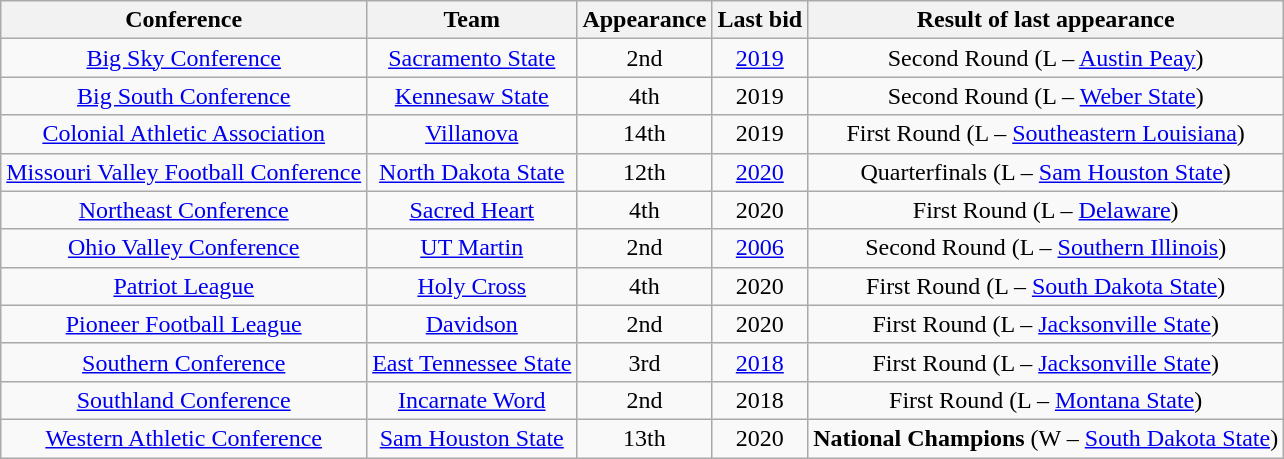<table class="wikitable sortable" style="text-align: center;">
<tr>
<th>Conference</th>
<th>Team</th>
<th data-sort-type="number">Appearance</th>
<th>Last bid</th>
<th>Result of last appearance</th>
</tr>
<tr>
<td><a href='#'>Big Sky Conference</a></td>
<td><a href='#'>Sacramento State</a></td>
<td>2nd</td>
<td><a href='#'>2019</a></td>
<td>Second Round (L – <a href='#'>Austin Peay</a>)</td>
</tr>
<tr>
<td><a href='#'>Big South Conference</a></td>
<td><a href='#'>Kennesaw State</a></td>
<td>4th</td>
<td>2019</td>
<td>Second Round (L – <a href='#'>Weber State</a>)</td>
</tr>
<tr>
<td><a href='#'>Colonial Athletic Association</a></td>
<td><a href='#'>Villanova</a></td>
<td>14th</td>
<td>2019</td>
<td>First Round (L – <a href='#'>Southeastern Louisiana</a>)</td>
</tr>
<tr>
<td><a href='#'>Missouri Valley Football Conference</a></td>
<td><a href='#'>North Dakota State</a></td>
<td>12th</td>
<td><a href='#'>2020</a></td>
<td>Quarterfinals (L – <a href='#'>Sam Houston State</a>)</td>
</tr>
<tr>
<td><a href='#'>Northeast Conference</a></td>
<td><a href='#'>Sacred Heart</a></td>
<td>4th</td>
<td>2020</td>
<td>First Round (L – <a href='#'>Delaware</a>)</td>
</tr>
<tr>
<td><a href='#'>Ohio Valley Conference</a></td>
<td><a href='#'>UT Martin</a></td>
<td>2nd</td>
<td><a href='#'>2006</a></td>
<td>Second Round (L – <a href='#'>Southern Illinois</a>)</td>
</tr>
<tr>
<td><a href='#'>Patriot League</a></td>
<td><a href='#'>Holy Cross</a></td>
<td>4th</td>
<td>2020</td>
<td>First Round (L – <a href='#'>South Dakota State</a>)</td>
</tr>
<tr>
<td><a href='#'>Pioneer Football League</a></td>
<td><a href='#'>Davidson</a></td>
<td>2nd</td>
<td>2020</td>
<td>First Round (L – <a href='#'>Jacksonville State</a>)</td>
</tr>
<tr>
<td><a href='#'>Southern Conference</a></td>
<td><a href='#'>East Tennessee State</a></td>
<td>3rd</td>
<td><a href='#'>2018</a></td>
<td>First Round (L – <a href='#'>Jacksonville State</a>)</td>
</tr>
<tr>
<td><a href='#'>Southland Conference</a></td>
<td><a href='#'>Incarnate Word</a></td>
<td>2nd</td>
<td>2018</td>
<td>First Round (L – <a href='#'>Montana State</a>)</td>
</tr>
<tr>
<td><a href='#'>Western Athletic Conference</a></td>
<td><a href='#'>Sam Houston State</a></td>
<td>13th</td>
<td>2020</td>
<td><strong>National Champions</strong> (W – <a href='#'>South Dakota State</a>)</td>
</tr>
</table>
